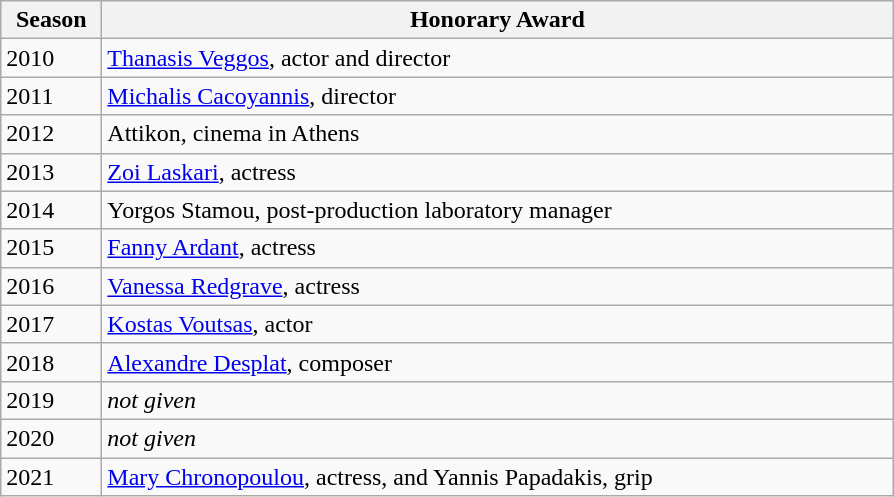<table class="wikitable" style="margin-right: 0;">
<tr text-align:center;">
<th style="width:60px;">Season</th>
<th style="width:520px;">Honorary Award</th>
</tr>
<tr>
<td>2010</td>
<td><a href='#'>Thanasis Veggos</a>, actor and director</td>
</tr>
<tr>
<td>2011</td>
<td><a href='#'>Michalis Cacoyannis</a>, director</td>
</tr>
<tr>
<td>2012</td>
<td>Attikon, cinema in Athens</td>
</tr>
<tr>
<td>2013</td>
<td><a href='#'>Zoi Laskari</a>, actress</td>
</tr>
<tr>
<td>2014</td>
<td>Yorgos Stamou, post-production laboratory manager</td>
</tr>
<tr>
<td>2015</td>
<td><a href='#'>Fanny Ardant</a>, actress</td>
</tr>
<tr>
<td>2016</td>
<td><a href='#'>Vanessa Redgrave</a>, actress</td>
</tr>
<tr>
<td>2017</td>
<td><a href='#'>Kostas Voutsas</a>, actor</td>
</tr>
<tr>
<td>2018</td>
<td><a href='#'>Alexandre Desplat</a>, composer</td>
</tr>
<tr>
<td>2019</td>
<td><em>not given</em></td>
</tr>
<tr>
<td>2020</td>
<td><em>not given</em></td>
</tr>
<tr>
<td>2021</td>
<td><a href='#'>Mary Chronopoulou</a>, actress, and Yannis Papadakis, grip</td>
</tr>
</table>
